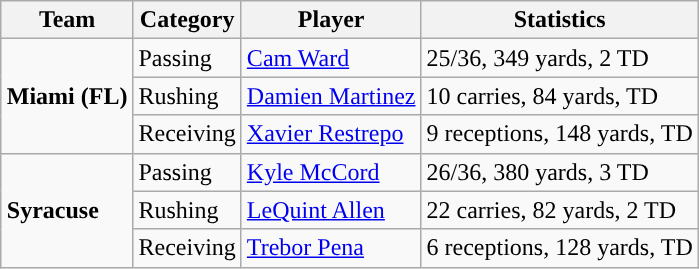<table class="wikitable" style="float: right;">
<tr>
<th>Team</th>
<th>Category</th>
<th>Player</th>
<th>Statistics</th>
</tr>
<tr>
<td rowspan=3><strong>Miami (FL)</strong></td>
<td>Passing</td>
<td><a href='#'>Cam Ward</a></td>
<td>25/36, 349 yards, 2 TD</td>
</tr>
<tr>
<td>Rushing</td>
<td><a href='#'>Damien Martinez</a></td>
<td>10 carries, 84 yards, TD</td>
</tr>
<tr>
<td>Receiving</td>
<td><a href='#'>Xavier Restrepo</a></td>
<td>9 receptions, 148 yards, TD</td>
</tr>
<tr>
<td rowspan=3><strong>Syracuse</strong></td>
<td>Passing</td>
<td><a href='#'>Kyle McCord</a></td>
<td>26/36, 380 yards, 3 TD</td>
</tr>
<tr>
<td>Rushing</td>
<td><a href='#'>LeQuint Allen</a></td>
<td>22 carries, 82 yards, 2 TD</td>
</tr>
<tr>
<td>Receiving</td>
<td><a href='#'>Trebor Pena</a></td>
<td>6 receptions, 128 yards, TD</td>
</tr>
</table>
